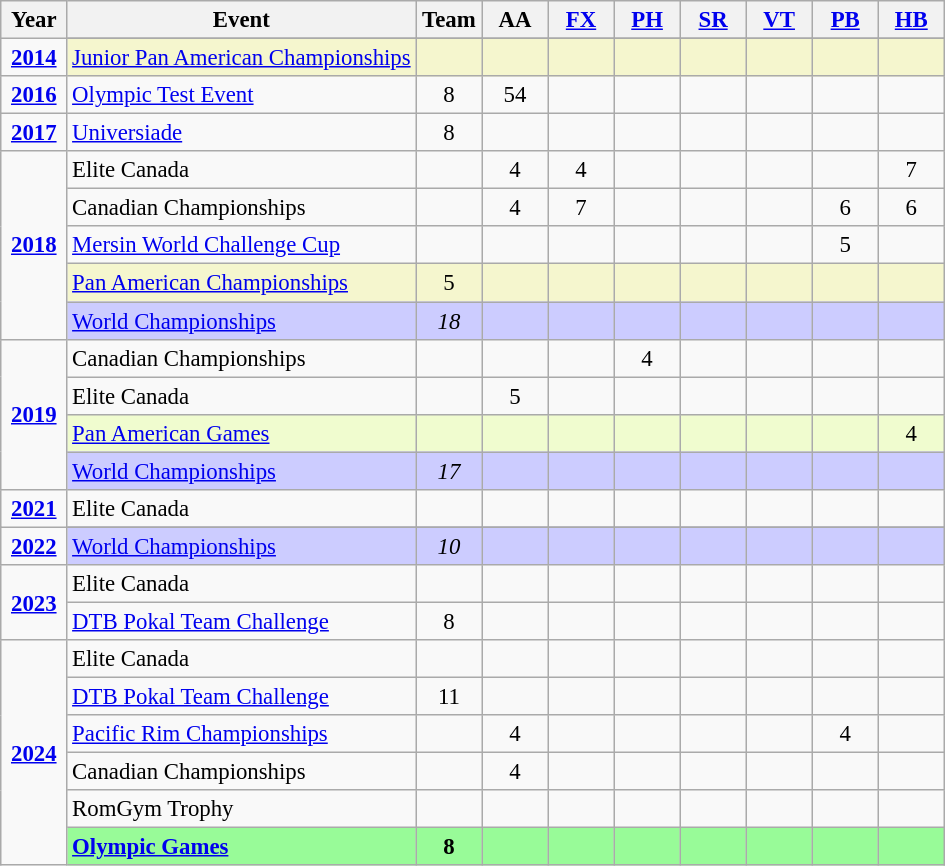<table class="wikitable sortable" style="text-align:center; font-size:95%;">
<tr>
<th width=7% class=unsortable>Year</th>
<th width=37% class=unsortable>Event</th>
<th width=7% class=unsortable>Team</th>
<th width=7% class=unsortable>AA</th>
<th width=7% class=unsortable><a href='#'>FX</a></th>
<th width=7% class=unsortable><a href='#'>PH</a></th>
<th width=7% class=unsortable><a href='#'>SR</a></th>
<th width=7% class=unsortable><a href='#'>VT</a></th>
<th width=7% class=unsortable><a href='#'>PB</a></th>
<th width=7% class=unsortable><a href='#'>HB</a></th>
</tr>
<tr>
<td rowspan="2"><strong><a href='#'>2014</a></strong></td>
</tr>
<tr bgcolor=#F5F6CE>
<td align=left><a href='#'>Junior Pan American Championships</a></td>
<td></td>
<td></td>
<td></td>
<td></td>
<td></td>
<td></td>
<td></td>
<td></td>
</tr>
<tr>
<td rowspan="1"><strong><a href='#'>2016</a></strong></td>
<td align=left><a href='#'>Olympic Test Event</a></td>
<td>8</td>
<td>54</td>
<td></td>
<td></td>
<td></td>
<td></td>
<td></td>
<td></td>
</tr>
<tr>
<td rowspan="1"><strong><a href='#'>2017</a></strong></td>
<td align=left><a href='#'>Universiade</a></td>
<td>8</td>
<td></td>
<td></td>
<td></td>
<td></td>
<td></td>
<td></td>
<td></td>
</tr>
<tr>
<td rowspan="5"><strong><a href='#'>2018</a></strong></td>
<td align=left>Elite Canada</td>
<td></td>
<td>4</td>
<td>4</td>
<td></td>
<td></td>
<td></td>
<td></td>
<td>7</td>
</tr>
<tr>
<td align=left>Canadian Championships</td>
<td></td>
<td>4</td>
<td>7</td>
<td></td>
<td></td>
<td></td>
<td>6</td>
<td>6</td>
</tr>
<tr>
<td align=left><a href='#'>Mersin World Challenge Cup</a></td>
<td></td>
<td></td>
<td></td>
<td></td>
<td></td>
<td></td>
<td>5</td>
<td></td>
</tr>
<tr bgcolor=#F5F6CE>
<td align=left><a href='#'>Pan American Championships</a></td>
<td>5</td>
<td></td>
<td></td>
<td></td>
<td></td>
<td></td>
<td></td>
<td></td>
</tr>
<tr bgcolor=#CCCCFF>
<td align=left><a href='#'>World Championships</a></td>
<td><em>18</em></td>
<td></td>
<td></td>
<td></td>
<td></td>
<td></td>
<td></td>
<td></td>
</tr>
<tr>
<td rowspan="4"><strong><a href='#'>2019</a></strong></td>
<td align=left>Canadian Championships</td>
<td></td>
<td></td>
<td></td>
<td>4</td>
<td></td>
<td></td>
<td></td>
<td></td>
</tr>
<tr>
<td align=left>Elite Canada</td>
<td></td>
<td>5</td>
<td></td>
<td></td>
<td></td>
<td></td>
<td></td>
<td></td>
</tr>
<tr bgcolor=#f0fccf>
<td align=left><a href='#'>Pan American Games</a></td>
<td></td>
<td></td>
<td></td>
<td></td>
<td></td>
<td></td>
<td></td>
<td>4</td>
</tr>
<tr bgcolor=#CCCCFF>
<td align=left><a href='#'>World Championships</a></td>
<td><em>17</em></td>
<td></td>
<td></td>
<td></td>
<td></td>
<td></td>
<td></td>
<td></td>
</tr>
<tr>
<td rowspan="1"><strong><a href='#'>2021</a></strong></td>
<td align=left>Elite Canada</td>
<td></td>
<td></td>
<td></td>
<td></td>
<td></td>
<td></td>
<td></td>
<td></td>
</tr>
<tr>
<td rowspan="2"><strong><a href='#'>2022</a></strong></td>
</tr>
<tr bgcolor=#CCCCFF>
<td align=left><a href='#'>World Championships</a></td>
<td><em>10</em></td>
<td></td>
<td></td>
<td></td>
<td></td>
<td></td>
<td></td>
<td></td>
</tr>
<tr>
<td rowspan="2"><strong><a href='#'>2023</a></strong></td>
<td align=left>Elite Canada</td>
<td></td>
<td></td>
<td></td>
<td></td>
<td></td>
<td></td>
<td></td>
<td></td>
</tr>
<tr>
<td align=left><a href='#'>DTB Pokal Team Challenge</a></td>
<td>8</td>
<td></td>
<td></td>
<td></td>
<td></td>
<td></td>
<td></td>
<td></td>
</tr>
<tr>
<td rowspan="6"><strong><a href='#'>2024</a></strong></td>
<td align=left>Elite Canada</td>
<td></td>
<td></td>
<td></td>
<td></td>
<td></td>
<td></td>
<td></td>
<td></td>
</tr>
<tr>
<td align=left><a href='#'>DTB Pokal Team Challenge</a></td>
<td>11</td>
<td></td>
<td></td>
<td></td>
<td></td>
<td></td>
<td></td>
<td></td>
</tr>
<tr>
<td align=left><a href='#'>Pacific Rim Championships</a></td>
<td></td>
<td>4</td>
<td></td>
<td></td>
<td></td>
<td></td>
<td>4</td>
<td></td>
</tr>
<tr>
<td align=left>Canadian Championships</td>
<td></td>
<td>4</td>
<td></td>
<td></td>
<td></td>
<td></td>
<td></td>
<td></td>
</tr>
<tr>
<td align=left>RomGym Trophy</td>
<td></td>
<td></td>
<td></td>
<td></td>
<td></td>
<td></td>
<td></td>
<td></td>
</tr>
<tr bgcolor=98FB98>
<td align=left><strong><a href='#'>Olympic Games</a></strong></td>
<td><strong>8</strong></td>
<td></td>
<td></td>
<td></td>
<td></td>
<td></td>
<td></td>
<td></td>
</tr>
</table>
